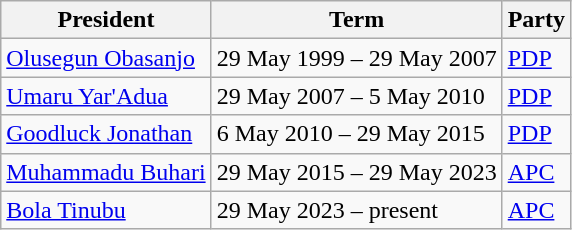<table class="wikitable">
<tr>
<th>President</th>
<th>Term</th>
<th>Party</th>
</tr>
<tr>
<td><a href='#'>Olusegun Obasanjo</a></td>
<td>29 May 1999 – 29 May 2007</td>
<td><a href='#'>PDP</a></td>
</tr>
<tr>
<td><a href='#'>Umaru Yar'Adua</a></td>
<td>29 May 2007 – 5 May 2010</td>
<td><a href='#'>PDP</a></td>
</tr>
<tr>
<td><a href='#'>Goodluck Jonathan</a></td>
<td>6 May 2010 – 29 May 2015</td>
<td><a href='#'>PDP</a></td>
</tr>
<tr>
<td><a href='#'>Muhammadu Buhari</a></td>
<td>29 May 2015 – 29 May 2023</td>
<td><a href='#'>APC</a></td>
</tr>
<tr>
<td><a href='#'>Bola Tinubu</a></td>
<td>29 May 2023 – present</td>
<td><a href='#'>APC</a></td>
</tr>
</table>
